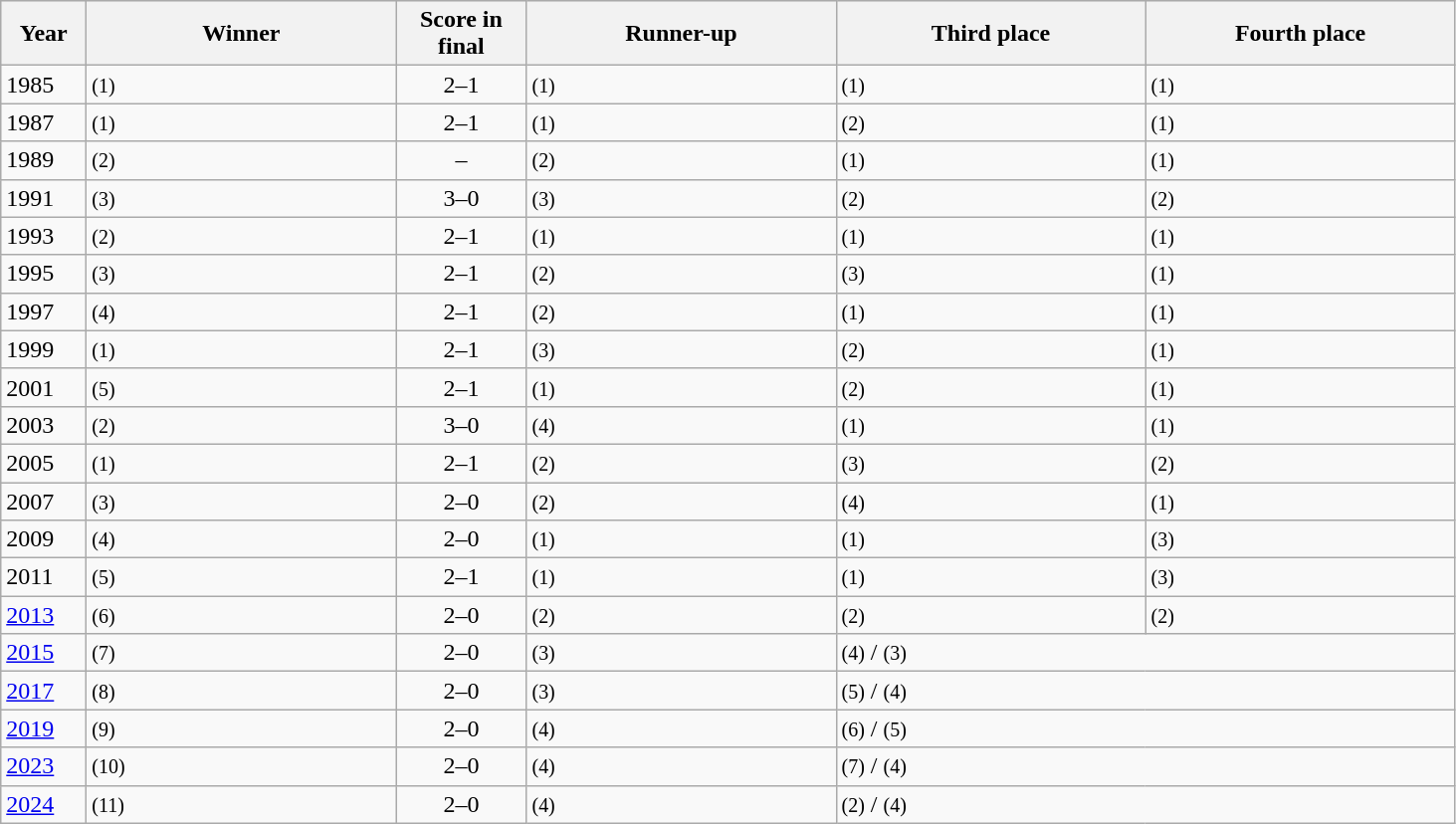<table class="sortable wikitable">
<tr style="background:#efefef;">
<th style="width:50px;">Year</th>
<th style="width:200px;">Winner</th>
<th style="width:80px;">Score in final</th>
<th style="width:200px;">Runner-up</th>
<th style="width:200px;">Third place</th>
<th style="width:200px;">Fourth place</th>
</tr>
<tr>
<td>1985</td>
<td><strong></strong> <small>(1)</small></td>
<td style="text-align:center;">2–1</td>
<td> <small>(1)</small></td>
<td> <small>(1)</small></td>
<td> <small>(1)</small></td>
</tr>
<tr>
<td>1987</td>
<td><strong></strong> <small>(1)</small></td>
<td style="text-align:center;">2–1</td>
<td> <small>(1)</small></td>
<td> <small>(2)</small></td>
<td> <small>(1)</small></td>
</tr>
<tr>
<td>1989</td>
<td><strong></strong> <small>(2)</small></td>
<td style="text-align:center;">–</td>
<td> <small>(2)</small></td>
<td> <small>(1)</small></td>
<td> <small>(1)</small></td>
</tr>
<tr>
<td>1991</td>
<td><strong></strong> <small>(3)</small></td>
<td style="text-align:center;">3–0</td>
<td> <small>(3)</small></td>
<td> <small>(2)</small></td>
<td> <small>(2)</small></td>
</tr>
<tr>
<td>1993</td>
<td><strong></strong> <small>(2)</small></td>
<td style="text-align:center;">2–1</td>
<td> <small>(1)</small></td>
<td> <small>(1)</small></td>
<td> <small>(1)</small></td>
</tr>
<tr>
<td>1995</td>
<td><strong></strong> <small>(3)</small></td>
<td style="text-align:center;">2–1</td>
<td> <small>(2)</small></td>
<td> <small>(3)</small></td>
<td> <small>(1)</small></td>
</tr>
<tr>
<td>1997</td>
<td><strong></strong> <small>(4)</small></td>
<td style="text-align:center;">2–1</td>
<td> <small>(2)</small></td>
<td> <small>(1)</small></td>
<td> <small>(1)</small></td>
</tr>
<tr>
<td>1999</td>
<td><strong></strong> <small>(1)</small></td>
<td style="text-align:center;">2–1</td>
<td> <small>(3)</small></td>
<td> <small>(2)</small></td>
<td> <small>(1)</small></td>
</tr>
<tr>
<td>2001</td>
<td><strong></strong> <small>(5)</small></td>
<td style="text-align:center;">2–1</td>
<td> <small>(1)</small></td>
<td> <small>(2)</small></td>
<td> <small>(1)</small></td>
</tr>
<tr>
<td>2003</td>
<td><strong></strong> <small>(2)</small></td>
<td style="text-align:center;">3–0</td>
<td> <small>(4)</small></td>
<td> <small>(1)</small></td>
<td> <small>(1)</small></td>
</tr>
<tr>
<td>2005</td>
<td><strong></strong> <small>(1)</small></td>
<td style="text-align:center;">2–1</td>
<td> <small>(2)</small></td>
<td> <small>(3)</small></td>
<td> <small>(2)</small></td>
</tr>
<tr>
<td>2007</td>
<td><strong></strong> <small>(3)</small></td>
<td style="text-align:center;">2–0</td>
<td> <small>(2)</small></td>
<td> <small>(4)</small></td>
<td> <small>(1)</small></td>
</tr>
<tr>
<td>2009</td>
<td><strong></strong> <small>(4)</small></td>
<td style="text-align:center;">2–0</td>
<td> <small>(1)</small></td>
<td> <small>(1)</small></td>
<td> <small>(3)</small></td>
</tr>
<tr>
<td>2011</td>
<td><strong></strong> <small>(5)</small></td>
<td style="text-align:center;">2–1</td>
<td> <small>(1)</small></td>
<td> <small>(1)</small></td>
<td> <small>(3)</small></td>
</tr>
<tr>
<td><a href='#'>2013</a></td>
<td><strong></strong> <small>(6)</small></td>
<td style="text-align:center;">2–0</td>
<td> <small>(2)</small></td>
<td> <small>(2)</small></td>
<td> <small>(2)</small></td>
</tr>
<tr>
<td><a href='#'>2015</a></td>
<td><strong></strong> <small>(7)</small></td>
<td style="text-align:center;">2–0</td>
<td> <small>(3)</small></td>
<td colspan=2> <small>(4)</small> /  <small>(3)</small></td>
</tr>
<tr>
<td><a href='#'>2017</a></td>
<td><strong></strong> <small>(8)</small></td>
<td style="text-align:center;">2–0</td>
<td> <small>(3)</small></td>
<td colspan=2> <small>(5)</small> /  <small>(4)</small></td>
</tr>
<tr>
<td><a href='#'>2019</a></td>
<td><strong></strong> <small>(9)</small></td>
<td style="text-align:center;">2–0</td>
<td> <small>(4)</small></td>
<td colspan=2> <small>(6)</small> /  <small>(5)</small></td>
</tr>
<tr>
<td><a href='#'>2023</a></td>
<td><strong></strong> <small>(10)</small></td>
<td style="text-align:center;">2–0</td>
<td> <small>(4)</small></td>
<td colspan=2> <small>(7)</small> /  <small>(4)</small></td>
</tr>
<tr>
<td><a href='#'>2024</a></td>
<td><strong></strong> <small>(11)</small></td>
<td style="text-align:center;">2–0</td>
<td> <small>(4)</small></td>
<td colspan=2> <small>(2)</small> /  <small>(4)</small></td>
</tr>
</table>
